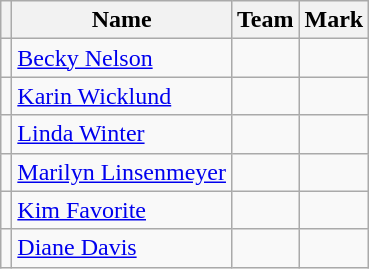<table class=wikitable>
<tr>
<th></th>
<th>Name</th>
<th>Team</th>
<th>Mark</th>
</tr>
<tr>
<td></td>
<td><a href='#'>Becky Nelson</a></td>
<td></td>
<td></td>
</tr>
<tr>
<td></td>
<td><a href='#'>Karin Wicklund</a></td>
<td></td>
<td></td>
</tr>
<tr>
<td></td>
<td><a href='#'>Linda Winter</a></td>
<td></td>
<td></td>
</tr>
<tr>
<td></td>
<td><a href='#'>Marilyn Linsenmeyer</a></td>
<td></td>
<td></td>
</tr>
<tr>
<td></td>
<td><a href='#'>Kim Favorite</a></td>
<td></td>
<td></td>
</tr>
<tr>
<td></td>
<td><a href='#'>Diane Davis</a></td>
<td></td>
<td></td>
</tr>
</table>
